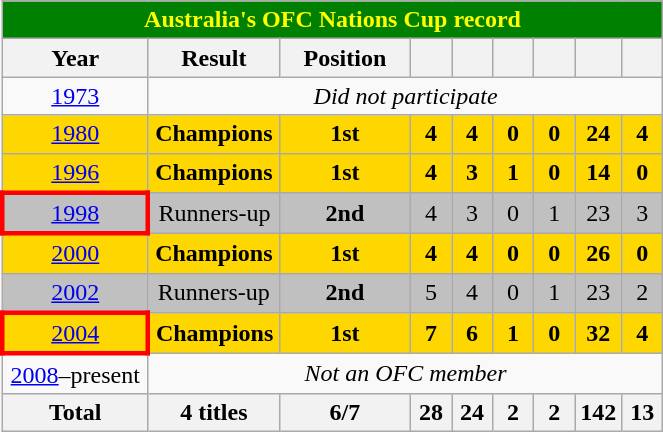<table class="wikitable" style="text-align: center;">
<tr>
<th style="color:yellow; background:green;" colspan="9">Australia's OFC Nations Cup record</th>
</tr>
<tr>
<th style="width:90px;">Year</th>
<th style="width:80px;">Result</th>
<th style="width:80px;">Position</th>
<th style="width:20px;"></th>
<th style="width:20px;"></th>
<th style="width:20px;"></th>
<th style="width:20px;"></th>
<th style="width:20px;"></th>
<th style="width:20px;"></th>
</tr>
<tr>
<td> <a href='#'>1973</a></td>
<td colspan="8"><em>Did not participate</em></td>
</tr>
<tr style="background:Gold;">
<td> <a href='#'>1980</a></td>
<td><strong>Champions</strong></td>
<td><strong>1st</strong></td>
<td><strong>4</strong></td>
<td><strong>4</strong></td>
<td><strong>0</strong></td>
<td><strong>0</strong></td>
<td><strong>24</strong></td>
<td><strong>4</strong></td>
</tr>
<tr style="background:Gold;">
<td><a href='#'>1996</a></td>
<td><strong>Champions</strong></td>
<td><strong>1st</strong></td>
<td><strong>4</strong></td>
<td><strong>3</strong></td>
<td><strong>1</strong></td>
<td><strong>0</strong></td>
<td><strong>14</strong></td>
<td><strong>0</strong></td>
</tr>
<tr style="background:Silver;">
<td style="border: 3px solid red"> <a href='#'>1998</a></td>
<td>Runners-up</td>
<td><strong>2nd</strong></td>
<td>4</td>
<td>3</td>
<td>0</td>
<td>1</td>
<td>23</td>
<td>3</td>
</tr>
<tr style="background:Gold;">
<td> <a href='#'>2000</a></td>
<td><strong>Champions</strong></td>
<td><strong>1st</strong></td>
<td><strong>4</strong></td>
<td><strong>4</strong></td>
<td><strong>0</strong></td>
<td><strong>0</strong></td>
<td><strong>26</strong></td>
<td><strong>0</strong></td>
</tr>
<tr style="background:Silver;">
<td> <a href='#'>2002</a></td>
<td>Runners-up</td>
<td><strong>2nd</strong></td>
<td>5</td>
<td>4</td>
<td>0</td>
<td>1</td>
<td>23</td>
<td>2</td>
</tr>
<tr style="background:Gold;">
<td style="border: 3px solid red"> <a href='#'>2004</a></td>
<td><strong>Champions</strong></td>
<td><strong>1st</strong></td>
<td><strong>7</strong></td>
<td><strong>6</strong></td>
<td><strong>1</strong></td>
<td><strong>0</strong></td>
<td><strong>32</strong></td>
<td><strong>4</strong></td>
</tr>
<tr>
<td><a href='#'>2008</a>–present</td>
<td colspan="8"><em>Not an OFC member</em></td>
</tr>
<tr>
<th>Total</th>
<th>4 titles</th>
<th>6/7</th>
<th>28</th>
<th>24</th>
<th>2</th>
<th>2</th>
<th>142</th>
<th>13</th>
</tr>
</table>
